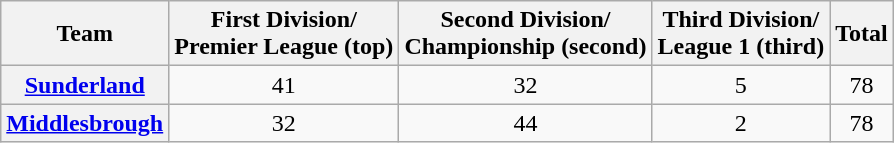<table class="wikitable" style="text-align:center;">
<tr>
<th>Team</th>
<th>First Division/<br>Premier League (top)</th>
<th>Second Division/<br>Championship (second)</th>
<th>Third Division/<br>League 1 (third)</th>
<th>Total</th>
</tr>
<tr>
<th><a href='#'>Sunderland</a></th>
<td>41</td>
<td>32</td>
<td>5</td>
<td>78</td>
</tr>
<tr>
<th><a href='#'>Middlesbrough</a></th>
<td>32</td>
<td>44</td>
<td>2</td>
<td>78</td>
</tr>
</table>
